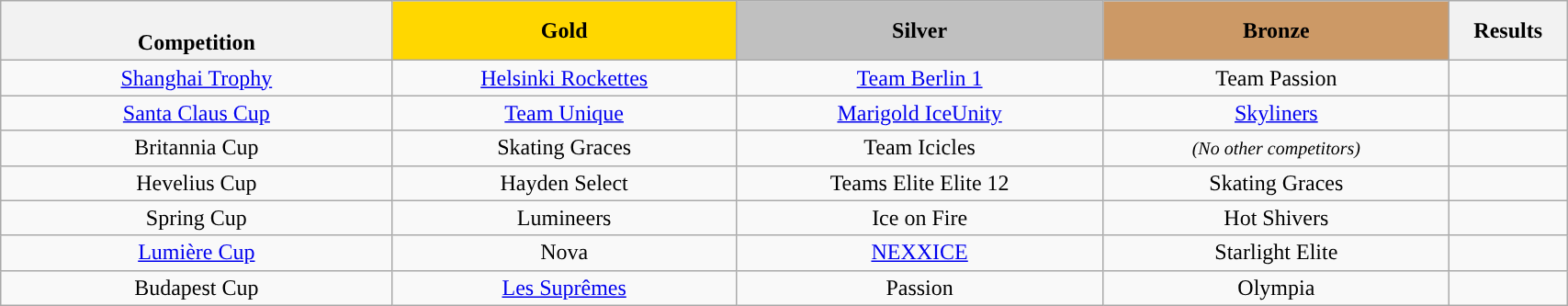<table class="wikitable" style="text-align:center; width:90%;">
<tr>
<th scope="col" style="text-align:center; width:25%;"><br>Competition</th>
<td bgcolor="gold" align="center"><strong>Gold</strong></td>
<td bgcolor="silver" align="center"><strong>Silver</strong></td>
<td bgcolor="cc9966" align="center"><strong>Bronze</strong></td>
<th scope="col" style="text-align:center; width:7.5%;">Results</th>
</tr>
<tr>
<td><a href='#'>Shanghai Trophy</a></td>
<td><a href='#'>Helsinki Rockettes</a></td>
<td><a href='#'>Team Berlin 1</a></td>
<td>Team Passion</td>
<td></td>
</tr>
<tr>
<td><a href='#'>Santa Claus Cup</a></td>
<td><a href='#'>Team Unique</a></td>
<td><a href='#'>Marigold IceUnity</a></td>
<td><a href='#'>Skyliners</a></td>
<td></td>
</tr>
<tr>
<td>Britannia Cup</td>
<td>Skating Graces</td>
<td>Team Icicles</td>
<td><small><em>(No other competitors)</em></small></td>
<td></td>
</tr>
<tr>
<td>Hevelius Cup</td>
<td>Hayden Select</td>
<td>Teams Elite Elite 12</td>
<td>Skating Graces</td>
<td></td>
</tr>
<tr>
<td>Spring Cup</td>
<td>Lumineers</td>
<td>Ice on Fire</td>
<td>Hot Shivers</td>
<td></td>
</tr>
<tr>
<td><a href='#'>Lumière Cup</a></td>
<td>Nova</td>
<td><a href='#'>NEXXICE</a></td>
<td>Starlight Elite</td>
<td></td>
</tr>
<tr>
<td align="center">Budapest Cup</td>
<td><a href='#'>Les Suprêmes</a></td>
<td>Passion</td>
<td>Olympia</td>
<td></td>
</tr>
</table>
